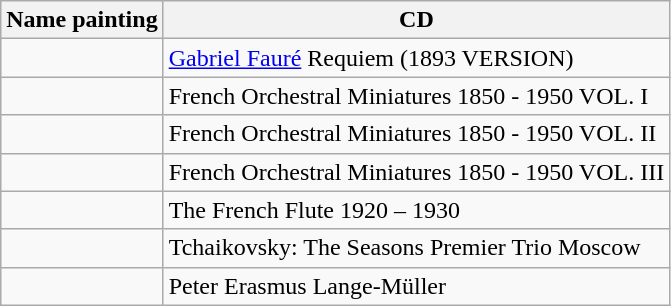<table class="wikitable">
<tr>
<th>Name painting</th>
<th>CD</th>
</tr>
<tr>
<td></td>
<td><a href='#'>Gabriel Fauré</a> Requiem (1893 VERSION)</td>
</tr>
<tr>
<td></td>
<td>French Orchestral Miniatures 1850 - 1950 VOL. I</td>
</tr>
<tr>
<td></td>
<td>French Orchestral Miniatures 1850 - 1950 VOL. II</td>
</tr>
<tr>
<td></td>
<td>French Orchestral Miniatures 1850 - 1950 VOL. III</td>
</tr>
<tr>
<td></td>
<td>The French Flute 1920 – 1930</td>
</tr>
<tr>
<td></td>
<td>Tchaikovsky: The Seasons Premier Trio Moscow</td>
</tr>
<tr>
<td></td>
<td>Peter Erasmus Lange-Müller</td>
</tr>
</table>
